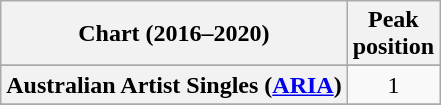<table class="wikitable sortable plainrowheaders" style="text-align:center;">
<tr>
<th scope="col">Chart (2016–2020)</th>
<th scope="col">Peak<br>position</th>
</tr>
<tr>
</tr>
<tr>
<th scope="row">Australian Artist Singles (<a href='#'>ARIA</a>)</th>
<td>1</td>
</tr>
<tr>
</tr>
<tr>
</tr>
<tr>
</tr>
<tr>
</tr>
<tr>
</tr>
<tr>
</tr>
<tr>
</tr>
</table>
